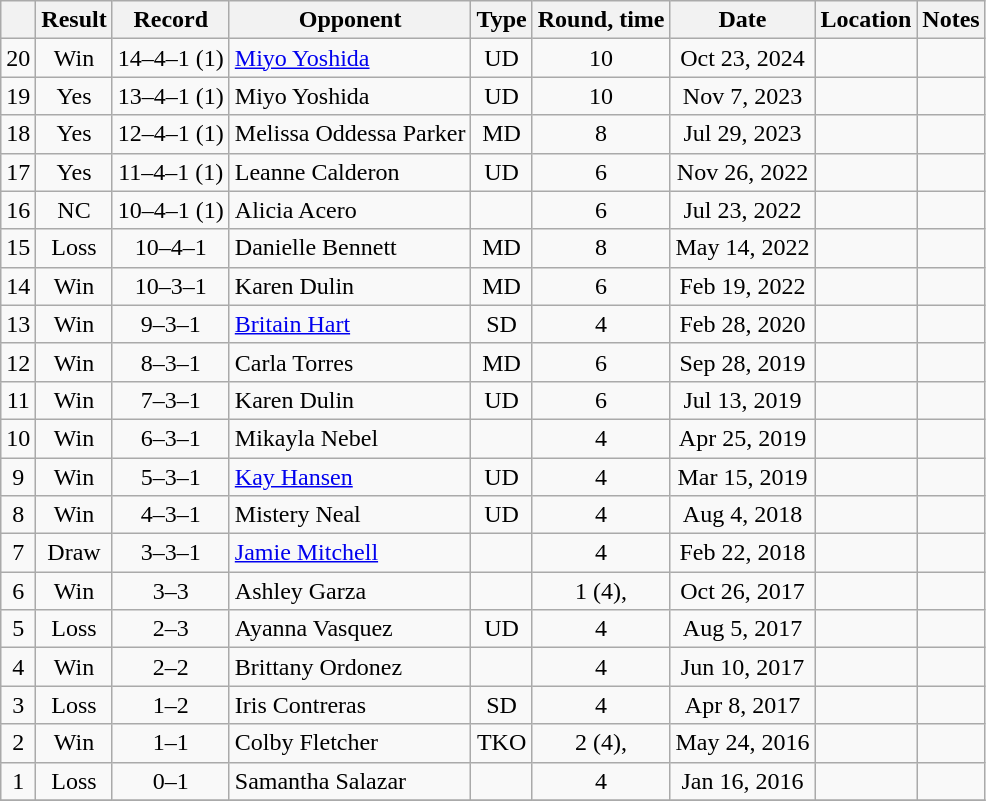<table class=wikitable style=text-align:center>
<tr>
<th></th>
<th>Result</th>
<th>Record</th>
<th>Opponent</th>
<th>Type</th>
<th>Round, time</th>
<th>Date</th>
<th>Location</th>
<th>Notes</th>
</tr>
<tr>
<td>20</td>
<td>Win</td>
<td>14–4–1 (1)</td>
<td align=left><a href='#'>Miyo Yoshida</a></td>
<td>UD</td>
<td>10</td>
<td>Oct 23, 2024</td>
<td align=left></td>
<td align=left></td>
</tr>
<tr>
<td>19</td>
<td>Yes</td>
<td>13–4–1 (1)</td>
<td align=left>Miyo Yoshida</td>
<td>UD</td>
<td>10</td>
<td>Nov 7, 2023</td>
<td align=left></td>
<td align=left></td>
</tr>
<tr>
<td>18</td>
<td>Yes</td>
<td>12–4–1 (1)</td>
<td align=left>Melissa Oddessa Parker</td>
<td>MD</td>
<td>8</td>
<td>Jul 29, 2023</td>
<td align=left></td>
<td></td>
</tr>
<tr>
<td>17</td>
<td>Yes</td>
<td>11–4–1 (1)</td>
<td align=left>Leanne Calderon</td>
<td>UD</td>
<td>6</td>
<td>Nov 26, 2022</td>
<td align=left></td>
<td></td>
</tr>
<tr>
<td>16</td>
<td>NC</td>
<td>10–4–1 (1)</td>
<td align=left>Alicia Acero</td>
<td></td>
<td>6</td>
<td>Jul 23, 2022</td>
<td align=left></td>
<td></td>
</tr>
<tr>
<td>15</td>
<td>Loss</td>
<td>10–4–1</td>
<td align=left>Danielle Bennett</td>
<td>MD</td>
<td>8</td>
<td>May 14, 2022</td>
<td align=left></td>
<td align=left></td>
</tr>
<tr>
<td>14</td>
<td>Win</td>
<td>10–3–1</td>
<td align=left>Karen Dulin</td>
<td>MD</td>
<td>6</td>
<td>Feb 19, 2022</td>
<td align=left></td>
<td></td>
</tr>
<tr>
<td>13</td>
<td>Win</td>
<td>9–3–1</td>
<td align=left><a href='#'>Britain Hart</a></td>
<td>SD</td>
<td>4</td>
<td>Feb 28, 2020</td>
<td style="text-align:left;"></td>
<td></td>
</tr>
<tr>
<td>12</td>
<td>Win</td>
<td>8–3–1</td>
<td align=left>Carla Torres</td>
<td>MD</td>
<td>6</td>
<td>Sep 28, 2019</td>
<td style="text-align:left;"></td>
<td></td>
</tr>
<tr>
<td>11</td>
<td>Win</td>
<td>7–3–1</td>
<td align=left>Karen Dulin</td>
<td>UD</td>
<td>6</td>
<td>Jul 13, 2019</td>
<td style="text-align:left;"></td>
<td></td>
</tr>
<tr>
<td>10</td>
<td>Win</td>
<td>6–3–1</td>
<td align=left>Mikayla Nebel</td>
<td></td>
<td>4</td>
<td>Apr 25, 2019</td>
<td style="text-align:left;"></td>
<td></td>
</tr>
<tr>
<td>9</td>
<td>Win</td>
<td>5–3–1</td>
<td align=left><a href='#'>Kay Hansen</a></td>
<td>UD</td>
<td>4</td>
<td>Mar 15, 2019</td>
<td style="text-align:left;"></td>
<td></td>
</tr>
<tr>
<td>8</td>
<td>Win</td>
<td>4–3–1</td>
<td align=left>Mistery Neal</td>
<td>UD</td>
<td>4</td>
<td>Aug 4, 2018</td>
<td style="text-align:left;"></td>
<td></td>
</tr>
<tr>
<td>7</td>
<td>Draw</td>
<td>3–3–1</td>
<td align=left><a href='#'>Jamie Mitchell</a></td>
<td></td>
<td>4</td>
<td>Feb 22, 2018</td>
<td align=left></td>
<td></td>
</tr>
<tr>
<td>6</td>
<td>Win</td>
<td>3–3</td>
<td align=left>Ashley Garza</td>
<td></td>
<td>1 (4), </td>
<td>Oct 26, 2017</td>
<td align=left></td>
<td></td>
</tr>
<tr>
<td>5</td>
<td>Loss</td>
<td>2–3</td>
<td align=left>Ayanna Vasquez</td>
<td>UD</td>
<td>4</td>
<td>Aug 5, 2017</td>
<td align=left></td>
<td></td>
</tr>
<tr>
<td>4</td>
<td>Win</td>
<td>2–2</td>
<td align=left>Brittany Ordonez</td>
<td></td>
<td>4</td>
<td>Jun 10, 2017</td>
<td align=left></td>
<td></td>
</tr>
<tr>
<td>3</td>
<td>Loss</td>
<td>1–2</td>
<td align=left>Iris Contreras</td>
<td>SD</td>
<td>4</td>
<td>Apr 8, 2017</td>
<td align=left></td>
<td></td>
</tr>
<tr>
<td>2</td>
<td>Win</td>
<td>1–1</td>
<td align=left>Colby Fletcher</td>
<td>TKO</td>
<td>2 (4), </td>
<td>May 24, 2016</td>
<td align=left></td>
<td></td>
</tr>
<tr>
<td>1</td>
<td>Loss</td>
<td>0–1</td>
<td align=left>Samantha Salazar</td>
<td></td>
<td>4</td>
<td>Jan 16, 2016</td>
<td align=left></td>
<td></td>
</tr>
<tr>
</tr>
</table>
